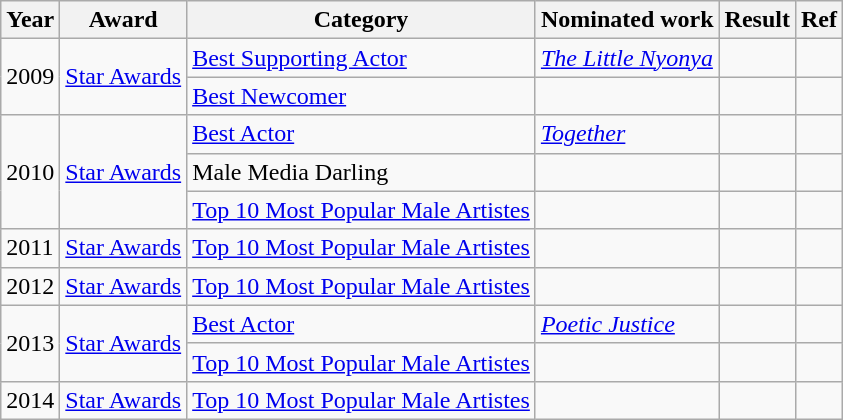<table class="wikitable sortable">
<tr>
<th>Year</th>
<th>Award</th>
<th>Category</th>
<th>Nominated work</th>
<th>Result</th>
<th>Ref</th>
</tr>
<tr>
<td rowspan="2">2009</td>
<td rowspan="2"><a href='#'>Star Awards</a></td>
<td><a href='#'>Best Supporting Actor</a></td>
<td><em><a href='#'>The Little Nyonya</a></em> </td>
<td></td>
<td></td>
</tr>
<tr>
<td><a href='#'>Best Newcomer</a></td>
<td></td>
<td></td>
<td></td>
</tr>
<tr>
<td rowspan="3">2010</td>
<td rowspan="3"><a href='#'>Star Awards</a></td>
<td><a href='#'>Best Actor</a></td>
<td><em><a href='#'>Together</a></em> </td>
<td></td>
<td></td>
</tr>
<tr>
<td>Male Media Darling</td>
<td></td>
<td></td>
<td></td>
</tr>
<tr>
<td><a href='#'>Top 10 Most Popular Male Artistes</a></td>
<td></td>
<td></td>
<td></td>
</tr>
<tr>
<td>2011</td>
<td><a href='#'>Star Awards</a></td>
<td><a href='#'>Top 10 Most Popular Male Artistes</a></td>
<td></td>
<td></td>
<td></td>
</tr>
<tr>
<td>2012</td>
<td><a href='#'>Star Awards</a></td>
<td><a href='#'>Top 10 Most Popular Male Artistes</a></td>
<td></td>
<td></td>
<td></td>
</tr>
<tr>
<td rowspan="2">2013</td>
<td rowspan="2"><a href='#'>Star Awards</a></td>
<td><a href='#'>Best Actor</a></td>
<td><em><a href='#'>Poetic Justice</a></em> </td>
<td></td>
<td></td>
</tr>
<tr>
<td><a href='#'>Top 10 Most Popular Male Artistes</a></td>
<td></td>
<td></td>
<td></td>
</tr>
<tr>
<td>2014</td>
<td><a href='#'>Star Awards</a></td>
<td><a href='#'>Top 10 Most Popular Male Artistes</a></td>
<td></td>
<td></td>
<td></td>
</tr>
</table>
